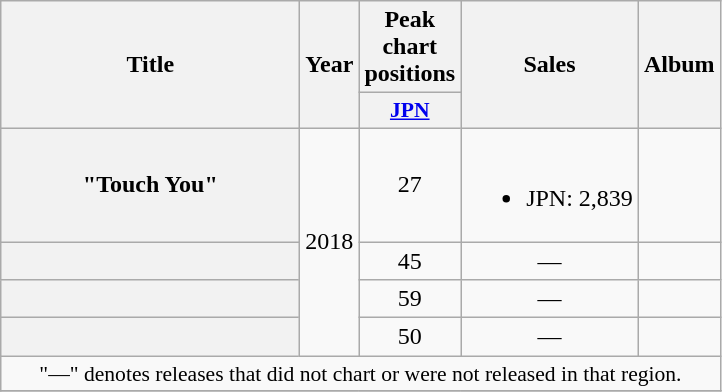<table class="wikitable plainrowheaders" style="text-align:center;">
<tr>
<th scope="col" rowspan="2" style="width:12em;">Title</th>
<th scope="col" rowspan="2">Year</th>
<th scope="col" colspan="1">Peak chart positions</th>
<th scope="col" rowspan="2">Sales<br></th>
<th scope="col" rowspan="2">Album</th>
</tr>
<tr>
<th scope="col" style="width:3em;font-size:90%;"><a href='#'>JPN</a><br></th>
</tr>
<tr>
<th scope="row">"Touch You"</th>
<td rowspan="4">2018</td>
<td>27</td>
<td><br><ul><li>JPN: 2,839</li></ul></td>
<td></td>
</tr>
<tr>
<th scope="row"></th>
<td>45</td>
<td>—</td>
<td></td>
</tr>
<tr>
<th scope="row"></th>
<td>59</td>
<td>—</td>
<td></td>
</tr>
<tr>
<th scope="row"></th>
<td>50</td>
<td>—</td>
<td></td>
</tr>
<tr>
<td colspan="5" style="font-size:90%;">"—" denotes releases that did not chart or were not released in that region.</td>
</tr>
<tr>
</tr>
</table>
